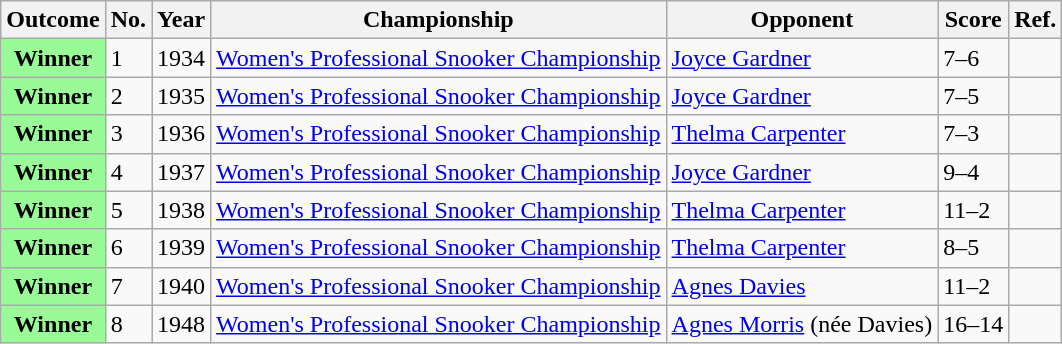<table class="wikitable">
<tr>
<th>Outcome</th>
<th>No.</th>
<th>Year</th>
<th>Championship</th>
<th>Opponent</th>
<th>Score</th>
<th>Ref.</th>
</tr>
<tr>
<th scope="row" style="background:#98FB98">Winner</th>
<td>1</td>
<td>1934</td>
<td><a href='#'>Women's Professional Snooker Championship</a></td>
<td><a href='#'>Joyce Gardner</a></td>
<td>7–6</td>
<td></td>
</tr>
<tr>
<th scope="row" style="background:#98FB98">Winner</th>
<td>2</td>
<td>1935</td>
<td><a href='#'>Women's Professional Snooker Championship</a></td>
<td><a href='#'>Joyce Gardner</a></td>
<td>7–5</td>
<td></td>
</tr>
<tr>
<th scope="row" style="background:#98FB98">Winner</th>
<td>3</td>
<td>1936</td>
<td><a href='#'>Women's Professional Snooker Championship</a></td>
<td><a href='#'>Thelma Carpenter</a></td>
<td>7–3</td>
<td></td>
</tr>
<tr>
<th scope="row" style="background:#98FB98">Winner</th>
<td>4</td>
<td>1937</td>
<td><a href='#'>Women's Professional Snooker Championship</a></td>
<td><a href='#'>Joyce Gardner</a></td>
<td>9–4</td>
<td></td>
</tr>
<tr>
<th scope="row" style="background:#98FB98">Winner</th>
<td>5</td>
<td>1938</td>
<td><a href='#'>Women's Professional Snooker Championship</a></td>
<td><a href='#'>Thelma Carpenter</a></td>
<td>11–2</td>
<td></td>
</tr>
<tr>
<th scope="row" style="background:#98FB98">Winner</th>
<td>6</td>
<td>1939</td>
<td><a href='#'>Women's Professional Snooker Championship</a></td>
<td><a href='#'>Thelma Carpenter</a></td>
<td>8–5</td>
<td></td>
</tr>
<tr>
<th scope="row" style="background:#98FB98">Winner</th>
<td>7</td>
<td>1940</td>
<td><a href='#'>Women's Professional Snooker Championship</a></td>
<td><a href='#'>Agnes Davies</a></td>
<td>11–2</td>
<td></td>
</tr>
<tr>
<th scope="row" style="background:#98FB98">Winner</th>
<td>8</td>
<td>1948</td>
<td><a href='#'>Women's Professional Snooker Championship</a></td>
<td><a href='#'>Agnes Morris</a> (née Davies)</td>
<td>16–14</td>
<td></td>
</tr>
</table>
